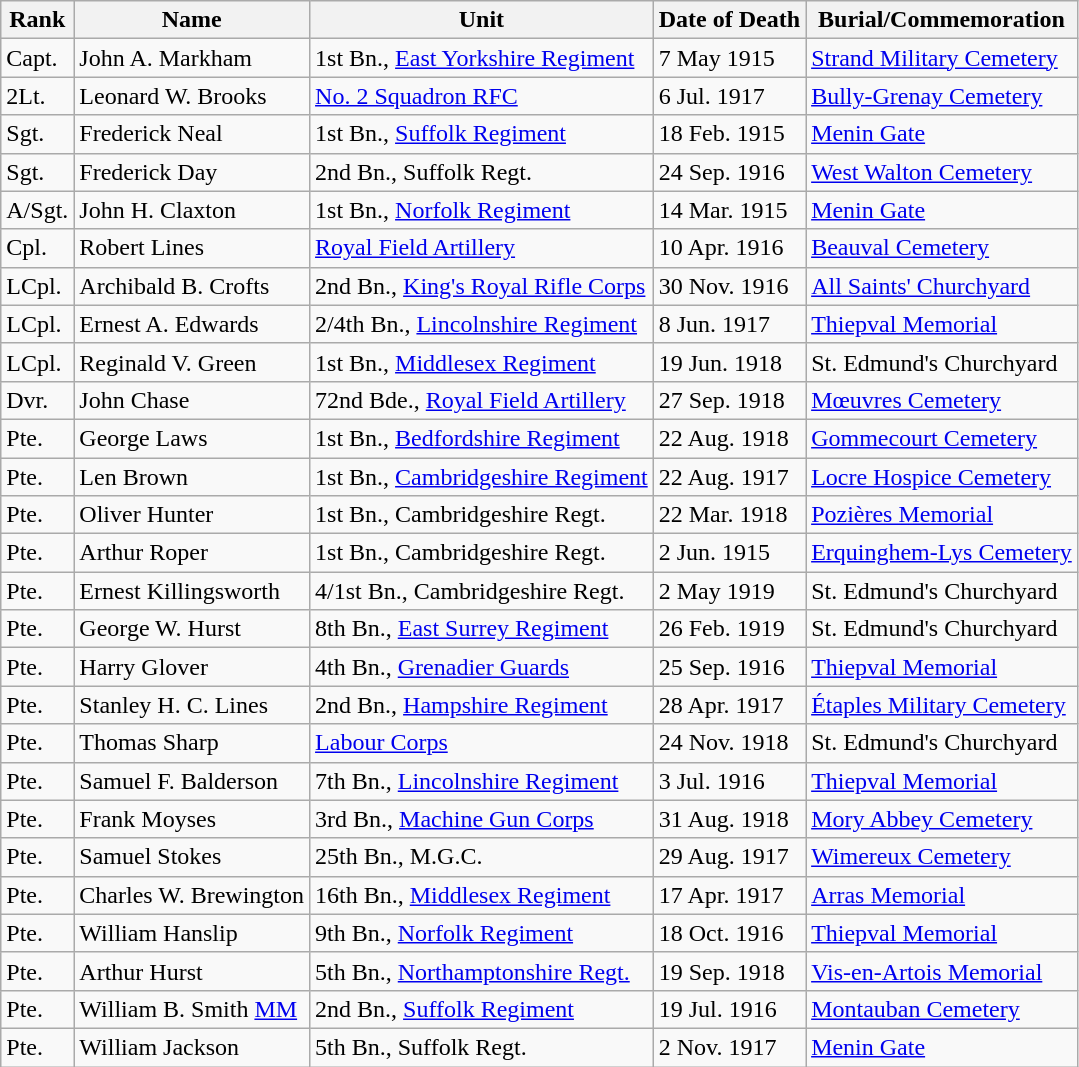<table class="wikitable">
<tr>
<th>Rank</th>
<th>Name</th>
<th>Unit</th>
<th>Date of Death</th>
<th>Burial/Commemoration</th>
</tr>
<tr>
<td>Capt.</td>
<td>John A. Markham</td>
<td>1st Bn., <a href='#'>East Yorkshire Regiment</a></td>
<td>7 May 1915</td>
<td><a href='#'>Strand Military Cemetery</a></td>
</tr>
<tr>
<td>2Lt.</td>
<td>Leonard W. Brooks</td>
<td><a href='#'>No. 2 Squadron RFC</a></td>
<td>6 Jul. 1917</td>
<td><a href='#'>Bully-Grenay Cemetery</a></td>
</tr>
<tr>
<td>Sgt.</td>
<td>Frederick Neal</td>
<td>1st Bn., <a href='#'>Suffolk Regiment</a></td>
<td>18 Feb. 1915</td>
<td><a href='#'>Menin Gate</a></td>
</tr>
<tr>
<td>Sgt.</td>
<td>Frederick Day</td>
<td>2nd Bn., Suffolk Regt.</td>
<td>24 Sep. 1916</td>
<td><a href='#'>West Walton Cemetery</a></td>
</tr>
<tr>
<td>A/Sgt.</td>
<td>John H. Claxton</td>
<td>1st Bn., <a href='#'>Norfolk Regiment</a></td>
<td>14 Mar. 1915</td>
<td><a href='#'>Menin Gate</a></td>
</tr>
<tr>
<td>Cpl.</td>
<td>Robert Lines</td>
<td><a href='#'>Royal Field Artillery</a></td>
<td>10 Apr. 1916</td>
<td><a href='#'>Beauval Cemetery</a></td>
</tr>
<tr>
<td>LCpl.</td>
<td>Archibald B. Crofts</td>
<td>2nd Bn., <a href='#'>King's Royal Rifle Corps</a></td>
<td>30 Nov. 1916</td>
<td><a href='#'>All Saints' Churchyard</a></td>
</tr>
<tr>
<td>LCpl.</td>
<td>Ernest A. Edwards</td>
<td>2/4th Bn., <a href='#'>Lincolnshire Regiment</a></td>
<td>8 Jun. 1917</td>
<td><a href='#'>Thiepval Memorial</a></td>
</tr>
<tr>
<td>LCpl.</td>
<td>Reginald V. Green</td>
<td>1st Bn., <a href='#'>Middlesex Regiment</a></td>
<td>19 Jun. 1918</td>
<td>St. Edmund's Churchyard</td>
</tr>
<tr>
<td>Dvr.</td>
<td>John Chase</td>
<td>72nd Bde., <a href='#'>Royal Field Artillery</a></td>
<td>27 Sep. 1918</td>
<td><a href='#'>Mœuvres Cemetery</a></td>
</tr>
<tr>
<td>Pte.</td>
<td>George Laws</td>
<td>1st Bn., <a href='#'>Bedfordshire Regiment</a></td>
<td>22 Aug. 1918</td>
<td><a href='#'>Gommecourt Cemetery</a></td>
</tr>
<tr>
<td>Pte.</td>
<td>Len Brown</td>
<td>1st Bn., <a href='#'>Cambridgeshire Regiment</a></td>
<td>22 Aug. 1917</td>
<td><a href='#'>Locre Hospice Cemetery</a></td>
</tr>
<tr>
<td>Pte.</td>
<td>Oliver Hunter</td>
<td>1st Bn., Cambridgeshire Regt.</td>
<td>22 Mar. 1918</td>
<td><a href='#'>Pozières Memorial</a></td>
</tr>
<tr>
<td>Pte.</td>
<td>Arthur Roper</td>
<td>1st Bn., Cambridgeshire Regt.</td>
<td>2 Jun. 1915</td>
<td><a href='#'>Erquinghem-Lys Cemetery</a></td>
</tr>
<tr>
<td>Pte.</td>
<td>Ernest Killingsworth</td>
<td>4/1st Bn., Cambridgeshire Regt.</td>
<td>2 May 1919</td>
<td>St. Edmund's Churchyard</td>
</tr>
<tr>
<td>Pte.</td>
<td>George W. Hurst</td>
<td>8th Bn., <a href='#'>East Surrey Regiment</a></td>
<td>26 Feb. 1919</td>
<td>St. Edmund's Churchyard</td>
</tr>
<tr>
<td>Pte.</td>
<td>Harry Glover</td>
<td>4th Bn., <a href='#'>Grenadier Guards</a></td>
<td>25 Sep. 1916</td>
<td><a href='#'>Thiepval Memorial</a></td>
</tr>
<tr>
<td>Pte.</td>
<td>Stanley H. C. Lines</td>
<td>2nd Bn., <a href='#'>Hampshire Regiment</a></td>
<td>28 Apr. 1917</td>
<td><a href='#'>Étaples Military Cemetery</a></td>
</tr>
<tr>
<td>Pte.</td>
<td>Thomas Sharp</td>
<td><a href='#'>Labour Corps</a></td>
<td>24 Nov. 1918</td>
<td>St. Edmund's Churchyard</td>
</tr>
<tr>
<td>Pte.</td>
<td>Samuel F. Balderson</td>
<td>7th Bn., <a href='#'>Lincolnshire Regiment</a></td>
<td>3 Jul. 1916</td>
<td><a href='#'>Thiepval Memorial</a></td>
</tr>
<tr>
<td>Pte.</td>
<td>Frank Moyses</td>
<td>3rd Bn., <a href='#'>Machine Gun Corps</a></td>
<td>31 Aug. 1918</td>
<td><a href='#'>Mory Abbey Cemetery</a></td>
</tr>
<tr>
<td>Pte.</td>
<td>Samuel Stokes</td>
<td>25th Bn., M.G.C.</td>
<td>29 Aug. 1917</td>
<td><a href='#'>Wimereux Cemetery</a></td>
</tr>
<tr>
<td>Pte.</td>
<td>Charles W. Brewington</td>
<td>16th Bn., <a href='#'>Middlesex Regiment</a></td>
<td>17 Apr. 1917</td>
<td><a href='#'>Arras Memorial</a></td>
</tr>
<tr>
<td>Pte.</td>
<td>William Hanslip</td>
<td>9th Bn., <a href='#'>Norfolk Regiment</a></td>
<td>18 Oct. 1916</td>
<td><a href='#'>Thiepval Memorial</a></td>
</tr>
<tr>
<td>Pte.</td>
<td>Arthur Hurst</td>
<td>5th Bn., <a href='#'>Northamptonshire Regt.</a></td>
<td>19 Sep. 1918</td>
<td><a href='#'>Vis-en-Artois Memorial</a></td>
</tr>
<tr>
<td>Pte.</td>
<td>William B. Smith <a href='#'>MM</a></td>
<td>2nd Bn., <a href='#'>Suffolk Regiment</a></td>
<td>19 Jul. 1916</td>
<td><a href='#'>Montauban Cemetery</a></td>
</tr>
<tr>
<td>Pte.</td>
<td>William Jackson</td>
<td>5th Bn., Suffolk Regt.</td>
<td>2 Nov. 1917</td>
<td><a href='#'>Menin Gate</a></td>
</tr>
</table>
